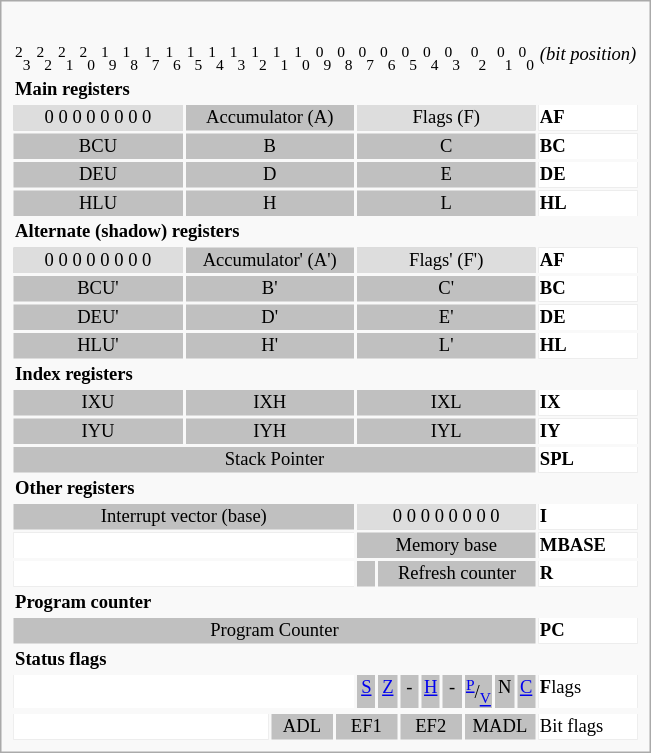<table class="infobox" style="font-size:88%;">
<tr>
</tr>
<tr>
<td><br><table style="font-size:88%;">
<tr>
<td style="width:10px; text-align:center;"><sup>2</sup><sub>3</sub></td>
<td style="width:10px; text-align:center;"><sup>2</sup><sub>2</sub></td>
<td style="width:10px; text-align:center;"><sup>2</sup><sub>1</sub></td>
<td style="width:10px; text-align:center;"><sup>2</sup><sub>0</sub></td>
<td style="width:10px; text-align:center;"><sup>1</sup><sub>9</sub></td>
<td style="width:10px; text-align:center;"><sup>1</sup><sub>8</sub></td>
<td style="width:10px; text-align:center;"><sup>1</sup><sub>7</sub></td>
<td style="width:10px; text-align:center;"><sup>1</sup><sub>6</sub></td>
<td style="width:10px; text-align:center;"><sup>1</sup><sub>5</sub></td>
<td style="width:10px; text-align:center;"><sup>1</sup><sub>4</sub></td>
<td style="width:10px; text-align:center;"><sup>1</sup><sub>3</sub></td>
<td style="width:10px; text-align:center;"><sup>1</sup><sub>2</sub></td>
<td style="width:10px; text-align:center;"><sup>1</sup><sub>1</sub></td>
<td style="width:10px; text-align:center;"><sup>1</sup><sub>0</sub></td>
<td style="width:10px; text-align:center;"><sup>0</sup><sub>9</sub></td>
<td style="width:10px; text-align:center;"><sup>0</sup><sub>8</sub></td>
<td style="width:10px; text-align:center;"><sup>0</sup><sub>7</sub></td>
<td style="width:10px; text-align:center;"><sup>0</sup><sub>6</sub></td>
<td style="width:10px; text-align:center;"><sup>0</sup><sub>5</sub></td>
<td style="width:10px; text-align:center;"><sup>0</sup><sub>4</sub></td>
<td style="width:10px; text-align:center;"><sup>0</sup><sub>3</sub></td>
<td style="width:10px; text-align:center;"><sup>0</sup><sub>2</sub></td>
<td style="width:10px; text-align:center;"><sup>0</sup><sub>1</sub></td>
<td style="width:10px; text-align:center;"><sup>0</sup><sub>0</sub></td>
<td style="width:auto;"><em>(bit position)</em></td>
</tr>
<tr>
<td colspan="17"><strong>Main registers</strong></td>
</tr>
<tr style="background:silver;color:black">
<td style="text-align:center;background:#DDD" colspan="8">0 0 0 0 0 0 0 0</td>
<td style="text-align:center;" colspan="8">Accumulator (A)</td>
<td style="text-align:center;background:#DDD" colspan="8">Flags (F)</td>
<td style="background:white; color:black;"><strong>AF</strong></td>
</tr>
<tr style="background:silver;color:black">
<td style="text-align:center;" colspan="8">BCU</td>
<td style="text-align:center;" colspan="8">B</td>
<td style="text-align:center;" colspan="8">C</td>
<td style="background:white; color:black;"><strong>BC</strong></td>
</tr>
<tr style="background:silver;color:black">
<td style="text-align:center;" colspan="8">DEU</td>
<td style="text-align:center;" colspan="8">D</td>
<td style="text-align:center;" colspan="8">E</td>
<td style="background:white; color:black;"><strong>DE</strong></td>
</tr>
<tr style="background:silver;color:black">
<td style="text-align:center;" colspan="8">HLU</td>
<td style="text-align:center;" colspan="8">H</td>
<td style="text-align:center;" colspan="8">L</td>
<td style="background:white; color:black;"><strong>HL</strong></td>
</tr>
<tr>
<td colspan="17"><strong>Alternate (shadow) registers</strong></td>
</tr>
<tr style="background:silver;color:black">
<td style="text-align:center;background:#DDD" colspan="8">0 0 0 0 0 0 0 0</td>
<td style="text-align:center;" colspan="8">Accumulator' (A')</td>
<td style="text-align:center;background:#DDD" colspan="8">Flags' (F')</td>
<td style="background:white; color:black;"><strong>AF</strong></td>
</tr>
<tr style="background:silver;color:black">
<td style="text-align:center;" colspan="8">BCU'</td>
<td style="text-align:center;" colspan="8">B'</td>
<td style="text-align:center;" colspan="8">C'</td>
<td style="background:white; color:black;"><strong>BC</strong></td>
</tr>
<tr style="background:silver;color:black">
<td style="text-align:center;" colspan="8">DEU'</td>
<td style="text-align:center;" colspan="8">D'</td>
<td style="text-align:center;" colspan="8">E'</td>
<td style="background:white; color:black;"><strong>DE</strong></td>
</tr>
<tr style="background:silver;color:black">
<td style="text-align:center;" colspan="8">HLU'</td>
<td style="text-align:center;" colspan="8">H'</td>
<td style="text-align:center;" colspan="8">L'</td>
<td style="background:white; color:black;"><strong>HL</strong></td>
</tr>
<tr>
<td colspan="17"><strong>Index registers</strong></td>
</tr>
<tr style="background:silver;color:black">
<td style="text-align:center;" colspan="8">IXU</td>
<td style="text-align:center;" colspan="8">IXH</td>
<td style="text-align:center;" colspan="8">IXL</td>
<td style="background:white; color:black;"><strong>IX</strong></td>
</tr>
<tr style="background:silver;color:black">
<td style="text-align:center;" colspan="8">IYU</td>
<td style="text-align:center;" colspan="8">IYH</td>
<td style="text-align:center;" colspan="8">IYL</td>
<td style="background:white; color:black;"><strong>IY</strong></td>
</tr>
<tr style="background:silver;color:black">
<td style="text-align:center;" colspan="24">Stack Pointer</td>
<td style="background:white; color:black;"><strong>SPL</strong></td>
</tr>
<tr>
<td colspan="17"><strong>Other registers</strong></td>
</tr>
<tr style="background:silver;color:black">
<td style="text-align:center;" colspan="16">Interrupt vector (base)</td>
<td style="text-align:center;background:#DDD" colspan="8">0 0 0 0 0 0 0 0</td>
<td style="background:white; color:black;"><strong>I</strong></td>
</tr>
<tr style="background:silver;color:black">
<td style="background:white; color:black;" colspan="16"> </td>
<td style="text-align:center;" colspan="8">Memory base</td>
<td style="background:white; color:black;"><strong>MBASE</strong></td>
</tr>
<tr style="background:silver;color:black">
<td style="background:white; color:black;" colspan="16"> </td>
<td style="text-align:center;" colspan="1"></td>
<td style="text-align:center;" colspan="7">Refresh counter</td>
<td style="background:white; color:black;"><strong>R</strong></td>
</tr>
<tr>
<td colspan="17"><strong>Program counter</strong></td>
</tr>
<tr style="background:silver;color:black">
<td style="text-align:center;" colspan="24">Program Counter</td>
<td style="background:white; color:black;"><strong>PC</strong></td>
</tr>
<tr>
<td colspan="17"><strong>Status flags</strong></td>
</tr>
<tr style="background:silver;color:black">
<td style="background:white; color:black;" colspan="16"> </td>
<td style="text-align:center;"><a href='#'>S</a></td>
<td style="text-align:center;"><a href='#'>Z</a></td>
<td style="text-align:center;">-</td>
<td style="text-align:center;"><a href='#'>H</a></td>
<td style="text-align:center;">-</td>
<td style="text-align:center;"><sup><a href='#'>P</a></sup>/<sub><a href='#'>V</a></sub></td>
<td style="text-align:center;">N</td>
<td style="text-align:center;"><a href='#'>C</a></td>
<td style="background:white; color:black"><strong>F</strong>lags</td>
</tr>
<tr>
</tr>
<tr style="background:silver;color:black">
<td style="background:white; color:black;" colspan="12"> </td>
<td style="text-align:center;" colspan="3">ADL</td>
<td style="text-align:center;" colspan="3">EF1</td>
<td style="text-align:center;" colspan="3">EF2</td>
<td style="text-align:center;" colspan="3">MADL</td>
<td style="background:white; color:black">Bit flags</td>
</tr>
</table>
</td>
</tr>
</table>
